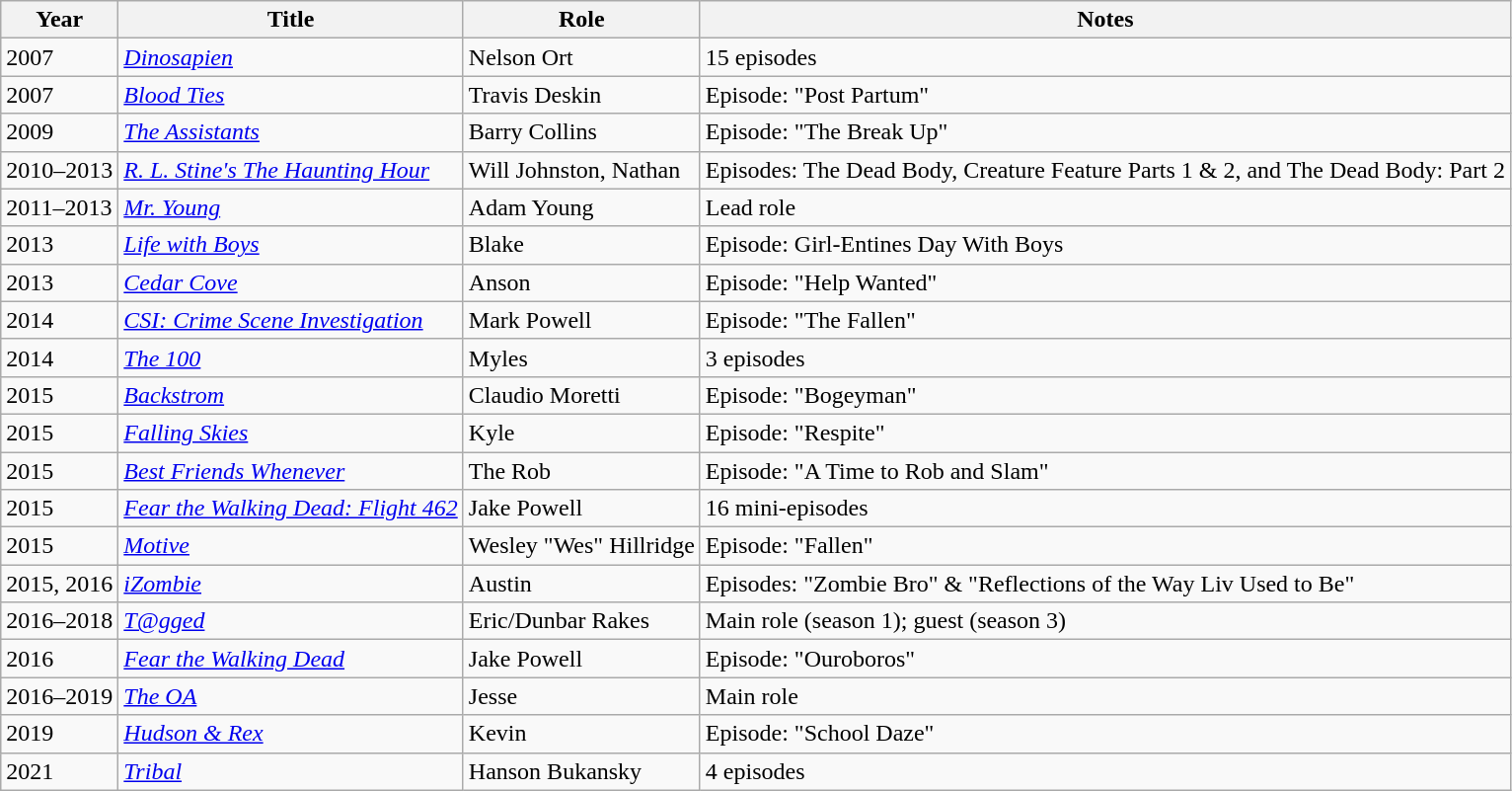<table class="wikitable sortable">
<tr>
<th>Year</th>
<th>Title</th>
<th>Role</th>
<th class="unsortable">Notes</th>
</tr>
<tr>
<td>2007</td>
<td><em><a href='#'>Dinosapien</a></em></td>
<td>Nelson Ort</td>
<td>15 episodes</td>
</tr>
<tr>
<td>2007</td>
<td><em><a href='#'>Blood Ties</a></em></td>
<td>Travis Deskin</td>
<td>Episode: "Post Partum"</td>
</tr>
<tr>
<td>2009</td>
<td data-sort-value="Assistants, The"><em><a href='#'>The Assistants</a></em></td>
<td>Barry Collins</td>
<td>Episode: "The Break Up"</td>
</tr>
<tr>
<td>2010–2013</td>
<td><em><a href='#'>R. L. Stine's The Haunting Hour</a></em></td>
<td>Will Johnston, Nathan</td>
<td>Episodes: The Dead Body, Creature Feature Parts 1 & 2, and The Dead Body: Part 2</td>
</tr>
<tr>
<td>2011–2013</td>
<td><em><a href='#'>Mr. Young</a></em></td>
<td>Adam Young</td>
<td>Lead role</td>
</tr>
<tr>
<td>2013</td>
<td><em><a href='#'>Life with Boys</a></em></td>
<td>Blake</td>
<td>Episode: Girl-Entines Day With Boys</td>
</tr>
<tr>
<td>2013</td>
<td><em><a href='#'>Cedar Cove</a></em></td>
<td>Anson</td>
<td>Episode: "Help Wanted"</td>
</tr>
<tr>
<td>2014</td>
<td><em><a href='#'>CSI: Crime Scene Investigation</a></em></td>
<td>Mark Powell</td>
<td>Episode: "The Fallen"</td>
</tr>
<tr>
<td>2014</td>
<td data-sort-value="100, The"><em><a href='#'>The 100</a></em></td>
<td>Myles</td>
<td>3 episodes</td>
</tr>
<tr>
<td>2015</td>
<td><em><a href='#'>Backstrom</a></em></td>
<td>Claudio Moretti</td>
<td>Episode: "Bogeyman"</td>
</tr>
<tr>
<td>2015</td>
<td><em><a href='#'>Falling Skies</a></em></td>
<td>Kyle</td>
<td>Episode: "Respite"</td>
</tr>
<tr>
<td>2015</td>
<td><em><a href='#'>Best Friends Whenever</a></em></td>
<td>The Rob</td>
<td>Episode: "A Time to Rob and Slam"</td>
</tr>
<tr>
<td>2015</td>
<td><em><a href='#'>Fear the Walking Dead: Flight 462</a></em></td>
<td>Jake Powell</td>
<td>16 mini-episodes</td>
</tr>
<tr>
<td>2015</td>
<td><em><a href='#'>Motive</a></em></td>
<td>Wesley "Wes" Hillridge</td>
<td>Episode: "Fallen"</td>
</tr>
<tr>
<td>2015, 2016</td>
<td><em><a href='#'>iZombie</a></em></td>
<td>Austin</td>
<td>Episodes: "Zombie Bro" & "Reflections of the Way Liv Used to Be"</td>
</tr>
<tr>
<td>2016–2018</td>
<td><em><a href='#'>T@gged</a></em></td>
<td>Eric/Dunbar Rakes</td>
<td>Main role (season 1); guest (season 3)</td>
</tr>
<tr>
<td>2016</td>
<td><em><a href='#'>Fear the Walking Dead</a></em></td>
<td>Jake Powell</td>
<td>Episode: "Ouroboros"</td>
</tr>
<tr>
<td>2016–2019</td>
<td data-sort-value="OA, The"><em><a href='#'>The OA</a></em></td>
<td>Jesse</td>
<td>Main role</td>
</tr>
<tr>
<td>2019</td>
<td><em><a href='#'>Hudson & Rex</a></em></td>
<td>Kevin</td>
<td>Episode: "School Daze"</td>
</tr>
<tr>
<td>2021</td>
<td><em><a href='#'>Tribal</a></em></td>
<td>Hanson Bukansky</td>
<td>4 episodes</td>
</tr>
</table>
